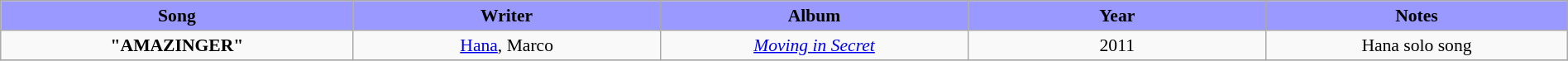<table class="wikitable" style="margin:0.5em auto; clear:both; font-size:.9em; text-align:center; width:100%">
<tr>
<th width="500" style="background: #99F;">Song</th>
<th width="500" style="background: #99F;">Writer</th>
<th width="500" style="background: #99F;">Album</th>
<th width="500" style="background: #99F;">Year</th>
<th width="500" style="background: #99F;">Notes</th>
</tr>
<tr>
<td><strong>"AMAZINGER"</strong> </td>
<td><a href='#'>Hana</a>, Marco </td>
<td><em><a href='#'>Moving in Secret</a></em></td>
<td>2011</td>
<td>Hana solo song</td>
</tr>
<tr>
</tr>
</table>
